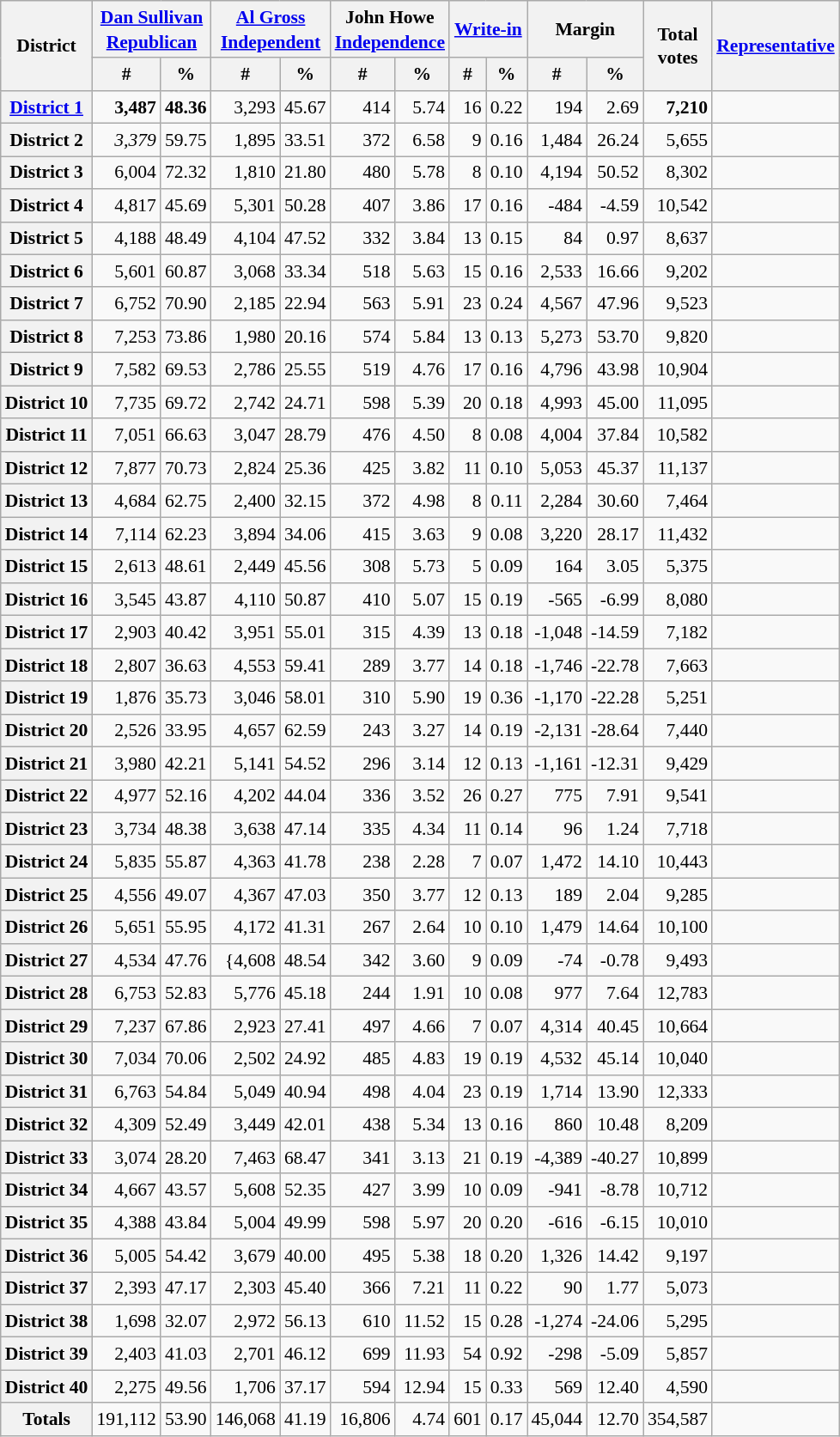<table class="wikitable sortable"  style="text-align:right;font-size:90%;line-height:1.3">
<tr>
<th rowspan="2">District</th>
<th colspan="2"><a href='#'>Dan Sullivan</a><br><a href='#'>Republican</a></th>
<th colspan="2"><a href='#'>Al Gross</a><br><a href='#'>Independent</a></th>
<th colspan="2">John Howe<br><a href='#'>Independence</a></th>
<th colspan="2"><a href='#'>Write-in</a></th>
<th colspan="2">Margin</th>
<th rowspan="2">Total<br>votes</th>
<th rowspan="2"><a href='#'>Representative</a></th>
</tr>
<tr>
<th data-sort-type="number">#</th>
<th data-sort-type="number">%</th>
<th data-sort-type="number">#</th>
<th data-sort-type="number">%</th>
<th data-sort-type="number">#</th>
<th data-sort-type="number">%</th>
<th data-sort-type="number">#</th>
<th data-sort-type="number">%</th>
<th data-sort-type="number">#</th>
<th data-sort-type="number">%</th>
</tr>
<tr>
<th><a href='#'>District 1</a></th>
<td><strong>3,487</strong></td>
<td><strong>48.36</strong></td>
<td>3,293</td>
<td>45.67</td>
<td>414</td>
<td>5.74</td>
<td>16</td>
<td>0.22</td>
<td>194</td>
<td>2.69</td>
<td><strong>7,210</strong></td>
<td align=center></td>
</tr>
<tr>
<th>District 2</th>
<td><em>3,379<strong></td>
<td></strong>59.75<strong></td>
<td>1,895</td>
<td>33.51</td>
<td>372</td>
<td>6.58</td>
<td>9</td>
<td>0.16</td>
<td>1,484</td>
<td>26.24</td>
<td></strong>5,655<strong></td>
<td align=center></td>
</tr>
<tr>
<th>District 3</th>
<td></strong>6,004<strong></td>
<td></strong>72.32<strong></td>
<td>1,810</td>
<td>21.80</td>
<td>480</td>
<td>5.78</td>
<td>8</td>
<td>0.10</td>
<td>4,194</td>
<td>50.52</td>
<td></strong>8,302<strong></td>
<td align=center></td>
</tr>
<tr>
<th>District 4</th>
<td>4,817</td>
<td>45.69</td>
<td></strong>5,301<strong></td>
<td></strong>50.28<strong></td>
<td>407</td>
<td>3.86</td>
<td>17</td>
<td>0.16</td>
<td>-484</td>
<td>-4.59</td>
<td></strong>10,542<strong></td>
<td align=center ></td>
</tr>
<tr>
<th>District 5</th>
<td></strong>4,188<strong></td>
<td></strong>48.49<strong></td>
<td>4,104</td>
<td>47.52</td>
<td>332</td>
<td>3.84</td>
<td>13</td>
<td>0.15</td>
<td>84</td>
<td>0.97</td>
<td></strong>8,637<strong></td>
<td align=center ></td>
</tr>
<tr>
<th>District 6</th>
<td></strong>5,601<strong></td>
<td></strong>60.87<strong></td>
<td>3,068</td>
<td>33.34</td>
<td>518</td>
<td>5.63</td>
<td>15</td>
<td>0.16</td>
<td>2,533</td>
<td>16.66</td>
<td></strong>9,202<strong></td>
<td align=center></td>
</tr>
<tr>
<th>District 7</th>
<td></strong>6,752<strong></td>
<td></strong>70.90<strong></td>
<td>2,185</td>
<td>22.94</td>
<td>563</td>
<td>5.91</td>
<td>23</td>
<td>0.24</td>
<td>4,567</td>
<td>47.96</td>
<td></strong>9,523<strong></td>
<td align=center></td>
</tr>
<tr>
<th>District 8</th>
<td></strong>7,253<strong></td>
<td></strong>73.86<strong></td>
<td>1,980</td>
<td>20.16</td>
<td>574</td>
<td>5.84</td>
<td>13</td>
<td>0.13</td>
<td>5,273</td>
<td>53.70</td>
<td></strong>9,820<strong></td>
<td align=center></td>
</tr>
<tr>
<th>District 9</th>
<td></strong>7,582<strong></td>
<td></strong>69.53<strong></td>
<td>2,786</td>
<td>25.55</td>
<td>519</td>
<td>4.76</td>
<td>17</td>
<td>0.16</td>
<td>4,796</td>
<td>43.98</td>
<td></strong>10,904<strong></td>
<td align=center></td>
</tr>
<tr>
<th>District 10</th>
<td></strong>7,735<strong></td>
<td></strong>69.72<strong></td>
<td>2,742</td>
<td>24.71</td>
<td>598</td>
<td>5.39</td>
<td>20</td>
<td>0.18</td>
<td>4,993</td>
<td>45.00</td>
<td></strong>11,095<strong></td>
<td align=center></td>
</tr>
<tr>
<th>District 11</th>
<td></strong>7,051<strong></td>
<td></strong>66.63<strong></td>
<td>3,047</td>
<td>28.79</td>
<td>476</td>
<td>4.50</td>
<td>8</td>
<td>0.08</td>
<td>4,004</td>
<td>37.84</td>
<td></strong>10,582<strong></td>
<td align=center></td>
</tr>
<tr>
<th>District 12</th>
<td></strong>7,877<strong></td>
<td></strong>70.73<strong></td>
<td>2,824</td>
<td>25.36</td>
<td>425</td>
<td>3.82</td>
<td>11</td>
<td>0.10</td>
<td>5,053</td>
<td>45.37</td>
<td></strong>11,137<strong></td>
<td align=center></td>
</tr>
<tr>
<th>District 13</th>
<td></strong>4,684<strong></td>
<td></strong>62.75<strong></td>
<td>2,400</td>
<td>32.15</td>
<td>372</td>
<td>4.98</td>
<td>8</td>
<td>0.11</td>
<td>2,284</td>
<td>30.60</td>
<td></strong>7,464<strong></td>
<td align=center></td>
</tr>
<tr>
<th>District 14</th>
<td></strong>7,114<strong></td>
<td></strong>62.23<strong></td>
<td>3,894</td>
<td>34.06</td>
<td>415</td>
<td>3.63</td>
<td>9</td>
<td>0.08</td>
<td>3,220</td>
<td>28.17</td>
<td></strong>11,432<strong></td>
<td align=center></td>
</tr>
<tr>
<th>District 15</th>
<td></strong>2,613<strong></td>
<td></strong>48.61<strong></td>
<td>2,449</td>
<td>45.56</td>
<td>308</td>
<td>5.73</td>
<td>5</td>
<td>0.09</td>
<td>164</td>
<td>3.05</td>
<td></strong>5,375<strong></td>
<td align=center></td>
</tr>
<tr>
<th>District 16</th>
<td>3,545</td>
<td>43.87</td>
<td></strong>4,110<strong></td>
<td></strong>50.87<strong></td>
<td>410</td>
<td>5.07</td>
<td>15</td>
<td>0.19</td>
<td>-565</td>
<td>-6.99</td>
<td></strong>8,080<strong></td>
<td align=center ></td>
</tr>
<tr>
<th>District 17</th>
<td>2,903</td>
<td>40.42</td>
<td></strong>3,951<strong></td>
<td></strong>55.01<strong></td>
<td>315</td>
<td>4.39</td>
<td>13</td>
<td>0.18</td>
<td>-1,048</td>
<td>-14.59</td>
<td></strong>7,182<strong></td>
<td align=center ></td>
</tr>
<tr>
<th>District 18</th>
<td>2,807</td>
<td>36.63</td>
<td></strong>4,553<strong></td>
<td></strong>59.41<strong></td>
<td>289</td>
<td>3.77</td>
<td>14</td>
<td>0.18</td>
<td>-1,746</td>
<td>-22.78</td>
<td></strong>7,663<strong></td>
<td align=center ></td>
</tr>
<tr>
<th>District 19</th>
<td>1,876</td>
<td>35.73</td>
<td></strong>3,046<strong></td>
<td></strong>58.01<strong></td>
<td>310</td>
<td>5.90</td>
<td>19</td>
<td>0.36</td>
<td>-1,170</td>
<td>-22.28</td>
<td></strong>5,251<strong></td>
<td align=center ></td>
</tr>
<tr>
<th>District 20</th>
<td>2,526</td>
<td>33.95</td>
<td></strong>4,657<strong></td>
<td></strong>62.59<strong></td>
<td>243</td>
<td>3.27</td>
<td>14</td>
<td>0.19</td>
<td>-2,131</td>
<td>-28.64</td>
<td></strong>7,440<strong></td>
<td align=center ></td>
</tr>
<tr>
<th>District 21</th>
<td>3,980</td>
<td>42.21</td>
<td></strong>5,141<strong></td>
<td></strong>54.52<strong></td>
<td>296</td>
<td>3.14</td>
<td>12</td>
<td>0.13</td>
<td>-1,161</td>
<td>-12.31</td>
<td></strong>9,429<strong></td>
<td align=center ></td>
</tr>
<tr>
<th>District 22</th>
<td></strong>4,977<strong></td>
<td></strong>52.16<strong></td>
<td>4,202</td>
<td>44.04</td>
<td>336</td>
<td>3.52</td>
<td>26</td>
<td>0.27</td>
<td>775</td>
<td>7.91</td>
<td></strong>9,541<strong></td>
<td align=center></td>
</tr>
<tr>
<th>District 23</th>
<td></strong>3,734<strong></td>
<td></strong>48.38<strong></td>
<td>3,638</td>
<td>47.14</td>
<td>335</td>
<td>4.34</td>
<td>11</td>
<td>0.14</td>
<td>96</td>
<td>1.24</td>
<td></strong>7,718<strong></td>
<td align=center ></td>
</tr>
<tr>
<th>District 24</th>
<td></strong>5,835<strong></td>
<td></strong>55.87<strong></td>
<td>4,363</td>
<td>41.78</td>
<td>238</td>
<td>2.28</td>
<td>7</td>
<td>0.07</td>
<td>1,472</td>
<td>14.10</td>
<td></strong>10,443<strong></td>
<td align=center></td>
</tr>
<tr>
<th>District 25</th>
<td></strong>4,556<strong></td>
<td></strong>49.07<strong></td>
<td>4,367</td>
<td>47.03</td>
<td>350</td>
<td>3.77</td>
<td>12</td>
<td>0.13</td>
<td>189</td>
<td>2.04</td>
<td></strong>9,285<strong></td>
<td align=center ></td>
</tr>
<tr>
<th>District 26</th>
<td></strong>5,651<strong></td>
<td></strong>55.95<strong></td>
<td>4,172</td>
<td>41.31</td>
<td>267</td>
<td>2.64</td>
<td>10</td>
<td>0.10</td>
<td>1,479</td>
<td>14.64</td>
<td></strong>10,100<strong></td>
<td align=center></td>
</tr>
<tr>
<th>District 27</th>
<td>4,534</td>
<td>47.76</td>
<td>{</strong>4,608<strong></td>
<td></strong>48.54<strong></td>
<td>342</td>
<td>3.60</td>
<td>9</td>
<td>0.09</td>
<td>-74</td>
<td>-0.78</td>
<td></strong>9,493<strong></td>
<td align=center ></td>
</tr>
<tr>
<th>District 28</th>
<td></strong>6,753<strong></td>
<td></strong>52.83<strong></td>
<td>5,776</td>
<td>45.18</td>
<td>244</td>
<td>1.91</td>
<td>10</td>
<td>0.08</td>
<td>977</td>
<td>7.64</td>
<td></strong>12,783<strong></td>
<td align=center></td>
</tr>
<tr>
<th>District 29</th>
<td></strong>7,237<strong></td>
<td></strong>67.86<strong></td>
<td>2,923</td>
<td>27.41</td>
<td>497</td>
<td>4.66</td>
<td>7</td>
<td>0.07</td>
<td>4,314</td>
<td>40.45</td>
<td></strong>10,664<strong></td>
<td align=center></td>
</tr>
<tr>
<th>District 30</th>
<td></strong>7,034<strong></td>
<td></strong>70.06<strong></td>
<td>2,502</td>
<td>24.92</td>
<td>485</td>
<td>4.83</td>
<td>19</td>
<td>0.19</td>
<td>4,532</td>
<td>45.14</td>
<td></strong>10,040<strong></td>
<td align=center></td>
</tr>
<tr>
<th>District 31</th>
<td></strong>6,763<strong></td>
<td></strong>54.84<strong></td>
<td>5,049</td>
<td>40.94</td>
<td>498</td>
<td>4.04</td>
<td>23</td>
<td>0.19</td>
<td>1,714</td>
<td>13.90</td>
<td></strong>12,333<strong></td>
<td align=center></td>
</tr>
<tr>
<th>District 32</th>
<td></strong>4,309<strong></td>
<td></strong>52.49<strong></td>
<td>3,449</td>
<td>42.01</td>
<td>438</td>
<td>5.34</td>
<td>13</td>
<td>0.16</td>
<td>860</td>
<td>10.48</td>
<td></strong>8,209<strong></td>
<td align=center></td>
</tr>
<tr>
<th>District 33</th>
<td>3,074</td>
<td>28.20</td>
<td></strong>7,463<strong></td>
<td></strong>68.47<strong></td>
<td>341</td>
<td>3.13</td>
<td>21</td>
<td>0.19</td>
<td>-4,389</td>
<td>-40.27</td>
<td></strong>10,899<strong></td>
<td align=center ></td>
</tr>
<tr>
<th>District 34</th>
<td>4,667</td>
<td>43.57</td>
<td></strong>5,608<strong></td>
<td></strong>52.35<strong></td>
<td>427</td>
<td>3.99</td>
<td>10</td>
<td>0.09</td>
<td>-941</td>
<td>-8.78</td>
<td></strong>10,712<strong></td>
<td align=center ></td>
</tr>
<tr>
<th>District 35</th>
<td>4,388</td>
<td>43.84</td>
<td></strong>5,004<strong></td>
<td></strong>49.99<strong></td>
<td>598</td>
<td>5.97</td>
<td>20</td>
<td>0.20</td>
<td>-616</td>
<td>-6.15</td>
<td></strong>10,010<strong></td>
<td align=center ></td>
</tr>
<tr>
<th>District 36</th>
<td></strong>5,005<strong></td>
<td></strong>54.42<strong></td>
<td>3,679</td>
<td>40.00</td>
<td>495</td>
<td>5.38</td>
<td>18</td>
<td>0.20</td>
<td>1,326</td>
<td>14.42</td>
<td></strong>9,197<strong></td>
<td align=center ></td>
</tr>
<tr>
<th>District 37</th>
<td></strong>2,393<strong></td>
<td></strong>47.17<strong></td>
<td>2,303</td>
<td>45.40</td>
<td>366</td>
<td>7.21</td>
<td>11</td>
<td>0.22</td>
<td>90</td>
<td>1.77</td>
<td></strong>5,073<strong></td>
<td align=center ></td>
</tr>
<tr>
<th>District 38</th>
<td>1,698</td>
<td>32.07</td>
<td></strong>2,972<strong></td>
<td></strong>56.13<strong></td>
<td>610</td>
<td>11.52</td>
<td>15</td>
<td>0.28</td>
<td>-1,274</td>
<td>-24.06</td>
<td></strong>5,295<strong></td>
<td align=center ></td>
</tr>
<tr>
<th>District 39</th>
<td>2,403</td>
<td>41.03</td>
<td></strong>2,701<strong></td>
<td></strong>46.12<strong></td>
<td>699</td>
<td>11.93</td>
<td>54</td>
<td>0.92</td>
<td>-298</td>
<td>-5.09</td>
<td></strong>5,857<strong></td>
<td align=center ></td>
</tr>
<tr>
<th>District 40</th>
<td></strong>2,275<strong></td>
<td></strong>49.56<strong></td>
<td>1,706</td>
<td>37.17</td>
<td>594</td>
<td>12.94</td>
<td>15</td>
<td>0.33</td>
<td>569</td>
<td>12.40</td>
<td></strong>4,590<strong></td>
<td align=center ></td>
</tr>
<tr class="sortbottom">
<th>Totals</th>
<td></strong>191,112<strong></td>
<td></strong>53.90<strong></td>
<td>146,068</td>
<td>41.19</td>
<td>16,806</td>
<td>4.74</td>
<td>601</td>
<td>0.17</td>
<td></strong>45,044<strong></td>
<td></strong>12.70<strong></td>
<td></strong>354,587<strong></td>
</tr>
</table>
